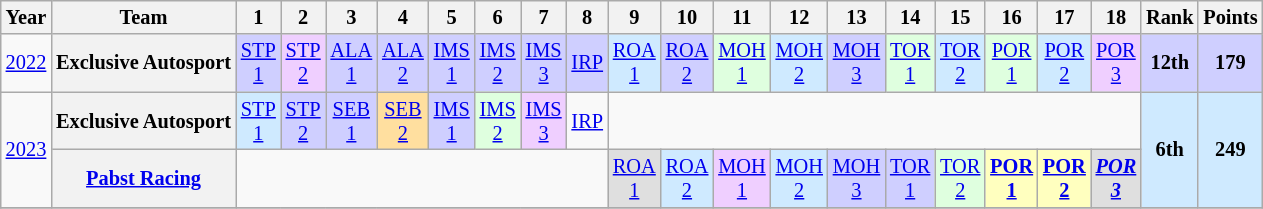<table class="wikitable" style="text-align:center; font-size:85%">
<tr>
<th>Year</th>
<th>Team</th>
<th>1</th>
<th>2</th>
<th>3</th>
<th>4</th>
<th>5</th>
<th>6</th>
<th>7</th>
<th>8</th>
<th>9</th>
<th>10</th>
<th>11</th>
<th>12</th>
<th>13</th>
<th>14</th>
<th>15</th>
<th>16</th>
<th>17</th>
<th>18</th>
<th>Rank</th>
<th>Points</th>
</tr>
<tr>
<td><a href='#'>2022</a></td>
<th nowrap>Exclusive Autosport</th>
<td style="background:#CFCFFF;"><a href='#'>STP<br>1</a><br></td>
<td style="background:#EFCFFF;"><a href='#'>STP<br>2</a><br></td>
<td style="background:#CFCFFF;"><a href='#'>ALA<br>1</a><br></td>
<td style="background:#CFCFFF;"><a href='#'>ALA<br>2</a><br></td>
<td style="background:#CFCFFF;"><a href='#'>IMS<br>1</a><br></td>
<td style="background:#CFCFFF;"><a href='#'>IMS<br>2</a><br></td>
<td style="background:#CFCFFF;"><a href='#'>IMS<br>3</a><br></td>
<td style="background:#CFCFFF;"><a href='#'>IRP</a><br></td>
<td style="background:#CFEAFF;"><a href='#'>ROA<br>1</a><br></td>
<td style="background:#CFCFFF;"><a href='#'>ROA<br>2</a><br></td>
<td style="background:#DFFFDF;"><a href='#'>MOH<br>1</a><br></td>
<td style="background:#CFEAFF;"><a href='#'>MOH<br>2</a><br></td>
<td style="background:#CFCFFF;"><a href='#'>MOH<br>3</a><br></td>
<td style="background:#DFFFDF;"><a href='#'>TOR<br>1</a><br></td>
<td style="background:#CFEAFF;"><a href='#'>TOR<br>2</a><br></td>
<td style="background:#DFFFDF;"><a href='#'>POR<br>1</a><br></td>
<td style="background:#CFEAFF;"><a href='#'>POR<br>2</a><br></td>
<td style="background:#EFCFFF;"><a href='#'>POR<br>3</a><br></td>
<th style="background:#CFCFFF;">12th</th>
<th style="background:#CFCFFF;">179</th>
</tr>
<tr>
<td rowspan="2"><a href='#'>2023</a></td>
<th nowrap>Exclusive Autosport</th>
<td style="background:#CFEAFF;"><a href='#'>STP<br>1</a><br></td>
<td style="background:#CFCFFF;"><a href='#'>STP<br>2</a><br></td>
<td style="background:#CFCFFF;"><a href='#'>SEB<br>1</a><br></td>
<td style="background:#ffdf9f;"><a href='#'>SEB<br>2</a><br></td>
<td style="background:#CFCFFF;"><a href='#'>IMS<br>1</a><br></td>
<td style="background:#DFFFDF;"><a href='#'>IMS<br>2</a><br></td>
<td style="background:#EFCFFF;"><a href='#'>IMS<br>3</a><br></td>
<td><a href='#'>IRP</a></td>
<td colspan="10"></td>
<th style="background:#CFEAFF;" rowspan="2">6th</th>
<th style="background:#CFEAFF;" rowspan="2">249</th>
</tr>
<tr>
<th nowrap><a href='#'>Pabst Racing</a></th>
<td colspan="8"></td>
<td style="background:#dfdfdf;"><a href='#'>ROA<br>1</a><br></td>
<td style="background:#CFEAFF;"><a href='#'>ROA<br>2</a><br></td>
<td style="background:#EFCFFF;"><a href='#'>MOH<br>1</a><br></td>
<td style="background:#CFEAFF;"><a href='#'>MOH<br>2</a><br></td>
<td style="background:#CFCFFF;"><a href='#'>MOH<br>3</a><br></td>
<td style="background:#CFCFFF;"><a href='#'>TOR<br>1</a><br></td>
<td style="background:#DFFFDF;"><a href='#'>TOR<br>2</a><br></td>
<td style="background:#FFFFBF;"><strong><a href='#'>POR<br>1</a></strong><br></td>
<td style="background:#FFFFBF;"><strong><a href='#'>POR<br>2</a></strong><br></td>
<td style="background:#dfdfdf;"><strong><em><a href='#'>POR<br>3</a></em></strong><br></td>
</tr>
<tr>
</tr>
</table>
